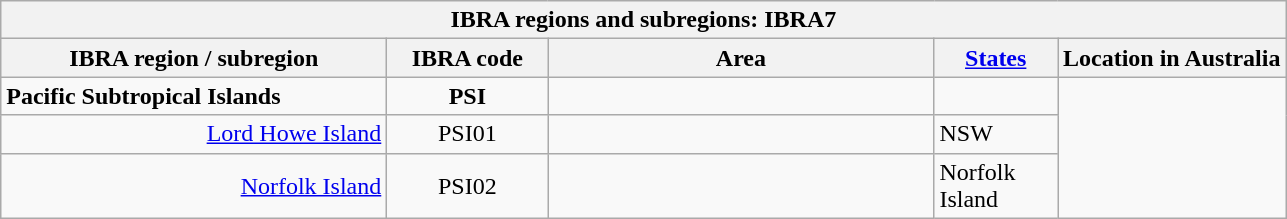<table class="wikitable sortable">
<tr>
<th rowwidth=100px colspan=5>IBRA regions and subregions: IBRA7</th>
</tr>
<tr>
<th scope="col" width="250px">IBRA region / subregion</th>
<th scope="col" width="100px">IBRA code</th>
<th scope="col" width="250px">Area</th>
<th scope="col" width="75px"><a href='#'>States</a></th>
<th>Location in Australia</th>
</tr>
<tr>
<td><strong>Pacific Subtropical Islands</strong></td>
<td align="center"><strong>PSI</strong></td>
<td align="right"><strong></strong></td>
<td></td>
<td align="center" rowspan=3></td>
</tr>
<tr>
<td align="right"><a href='#'>Lord Howe Island</a></td>
<td align="center">PSI01</td>
<td align="right"></td>
<td>NSW</td>
</tr>
<tr>
<td align="right"><a href='#'>Norfolk Island</a></td>
<td align="center">PSI02</td>
<td align="right"></td>
<td>Norfolk Island</td>
</tr>
</table>
